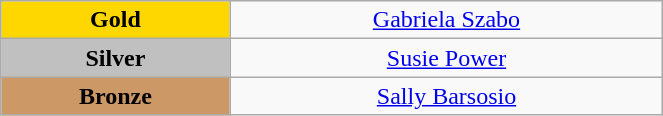<table class="wikitable" style="text-align:center; " width="35%">
<tr>
<td bgcolor="gold"><strong>Gold</strong></td>
<td><a href='#'>Gabriela Szabo</a><br>  <small><em></em></small></td>
</tr>
<tr>
<td bgcolor="silver"><strong>Silver</strong></td>
<td><a href='#'>Susie Power</a><br>  <small><em></em></small></td>
</tr>
<tr>
<td bgcolor="CC9966"><strong>Bronze</strong></td>
<td><a href='#'>Sally Barsosio</a><br>  <small><em></em></small></td>
</tr>
</table>
